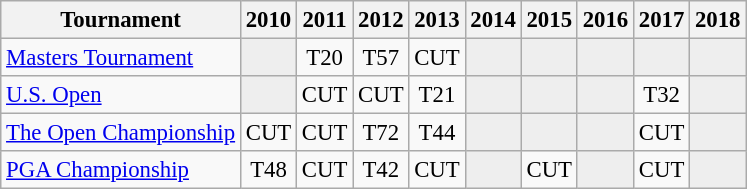<table class="wikitable" style="font-size:95%;text-align:center;">
<tr>
<th>Tournament</th>
<th>2010</th>
<th>2011</th>
<th>2012</th>
<th>2013</th>
<th>2014</th>
<th>2015</th>
<th>2016</th>
<th>2017</th>
<th>2018</th>
</tr>
<tr>
<td align=left><a href='#'>Masters Tournament</a></td>
<td style="background:#eeeeee;"></td>
<td>T20</td>
<td>T57</td>
<td>CUT</td>
<td style="background:#eeeeee;"></td>
<td style="background:#eeeeee;"></td>
<td style="background:#eeeeee;"></td>
<td style="background:#eeeeee;"></td>
<td style="background:#eeeeee;"></td>
</tr>
<tr>
<td align=left><a href='#'>U.S. Open</a></td>
<td style="background:#eeeeee;"></td>
<td>CUT</td>
<td>CUT</td>
<td>T21</td>
<td style="background:#eeeeee;"></td>
<td style="background:#eeeeee;"></td>
<td style="background:#eeeeee;"></td>
<td>T32</td>
<td style="background:#eeeeee;"></td>
</tr>
<tr>
<td align=left><a href='#'>The Open Championship</a></td>
<td>CUT</td>
<td>CUT</td>
<td>T72</td>
<td>T44</td>
<td style="background:#eeeeee;"></td>
<td style="background:#eeeeee;"></td>
<td style="background:#eeeeee;"></td>
<td>CUT</td>
<td style="background:#eeeeee;"></td>
</tr>
<tr>
<td align=left><a href='#'>PGA Championship</a></td>
<td>T48</td>
<td>CUT</td>
<td>T42</td>
<td>CUT</td>
<td style="background:#eeeeee;"></td>
<td>CUT</td>
<td style="background:#eeeeee;"></td>
<td>CUT</td>
<td style="background:#eeeeee;"></td>
</tr>
</table>
